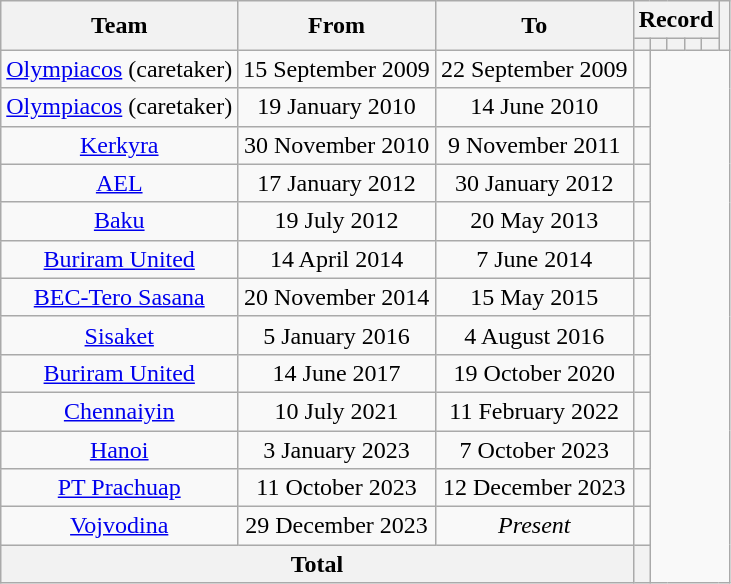<table class="wikitable" style="text-align:center">
<tr>
<th rowspan="2">Team</th>
<th rowspan="2">From</th>
<th rowspan="2">To</th>
<th colspan="5">Record</th>
<th rowspan="2"></th>
</tr>
<tr>
<th></th>
<th></th>
<th></th>
<th></th>
<th></th>
</tr>
<tr>
<td><a href='#'>Olympiacos</a> (caretaker)</td>
<td>15 September 2009</td>
<td>22 September 2009<br></td>
<td></td>
</tr>
<tr>
<td><a href='#'>Olympiacos</a> (caretaker)</td>
<td>19 January 2010</td>
<td>14 June 2010<br></td>
<td></td>
</tr>
<tr>
<td><a href='#'>Kerkyra</a></td>
<td>30 November 2010</td>
<td>9 November 2011<br></td>
<td></td>
</tr>
<tr>
<td><a href='#'>AEL</a></td>
<td>17 January 2012</td>
<td>30 January 2012<br></td>
<td></td>
</tr>
<tr>
<td><a href='#'>Baku</a></td>
<td>19 July 2012</td>
<td>20 May 2013<br></td>
<td></td>
</tr>
<tr>
<td><a href='#'>Buriram United</a></td>
<td>14 April 2014</td>
<td>7 June 2014<br></td>
<td></td>
</tr>
<tr>
<td><a href='#'>BEC-Tero Sasana</a></td>
<td>20 November 2014</td>
<td>15 May 2015<br></td>
<td></td>
</tr>
<tr>
<td><a href='#'>Sisaket</a></td>
<td>5 January 2016</td>
<td>4 August 2016<br></td>
<td></td>
</tr>
<tr>
<td><a href='#'>Buriram United</a></td>
<td>14 June 2017</td>
<td>19 October 2020<br></td>
<td></td>
</tr>
<tr>
<td><a href='#'>Chennaiyin</a></td>
<td>10 July 2021</td>
<td>11 February 2022<br></td>
<td></td>
</tr>
<tr>
<td><a href='#'>Hanoi</a></td>
<td>3 January 2023</td>
<td>7 October 2023<br></td>
<td></td>
</tr>
<tr>
<td><a href='#'>PT Prachuap</a></td>
<td>11 October 2023</td>
<td>12 December 2023<br></td>
<td></td>
</tr>
<tr>
<td><a href='#'>Vojvodina</a></td>
<td>29 December 2023</td>
<td><em>Present</em><br></td>
<td></td>
</tr>
<tr>
<th colspan="3">Total<br></th>
<th></th>
</tr>
</table>
